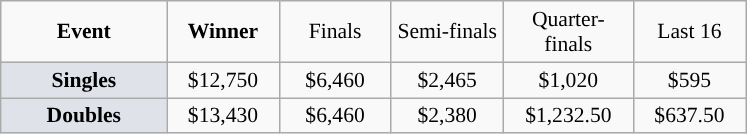<table class=wikitable style="font-size:90%;text-align:center">
<tr>
<td style="width:104px;"><strong>Event</strong></td>
<td style="width:68px;"><strong>Winner</strong></td>
<td style="width:68px;">Finals</td>
<td style="width:68px;">Semi-finals</td>
<td style="width:80px;">Quarter-finals</td>
<td style="width:68px;">Last 16</td>
</tr>
<tr>
<td style="background:#dfe2e9;"><strong>Singles</strong></td>
<td>$12,750</td>
<td>$6,460</td>
<td>$2,465</td>
<td>$1,020</td>
<td>$595</td>
</tr>
<tr>
<td style="background:#dfe2e9;"><strong>Doubles</strong></td>
<td>$13,430</td>
<td>$6,460</td>
<td>$2,380</td>
<td>$1,232.50</td>
<td>$637.50</td>
</tr>
</table>
